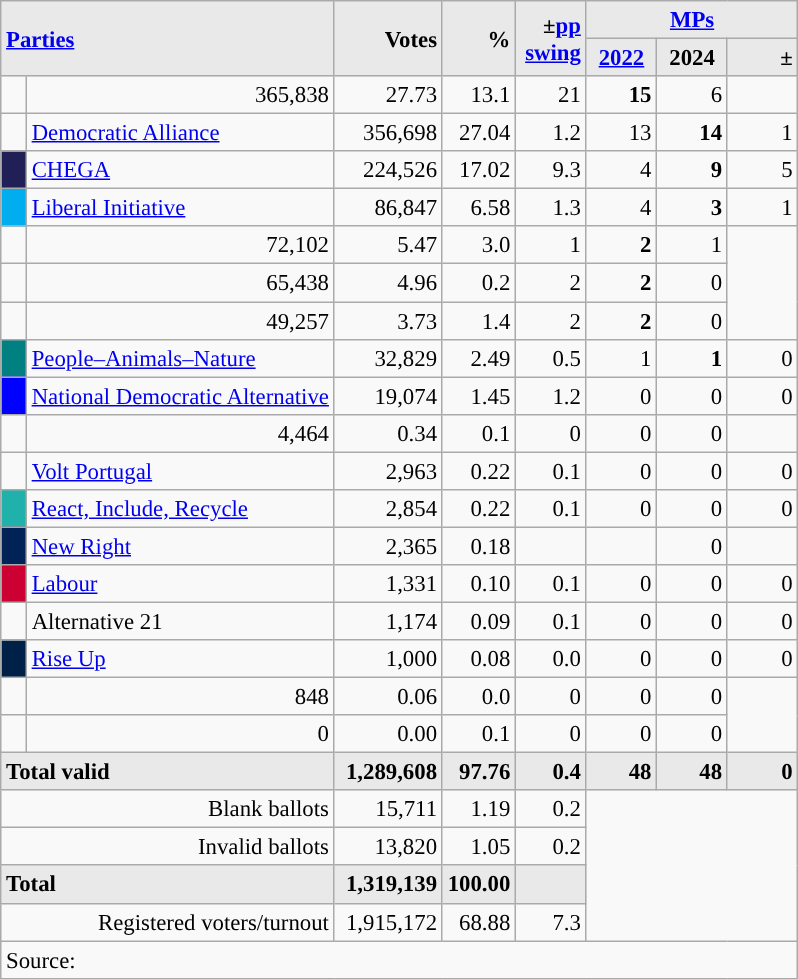<table class="wikitable" style="text-align:right; font-size:95%;">
<tr>
<th rowspan="2" colspan="2" style="background:#e9e9e9; text-align:left;" alignleft><a href='#'>Parties</a></th>
<th rowspan="2" style="background:#e9e9e9; text-align:right;">Votes</th>
<th rowspan="2" style="background:#e9e9e9; text-align:right;">%</th>
<th rowspan="2" style="background:#e9e9e9; text-align:right;">±<a href='#'>pp</a> <a href='#'>swing</a></th>
<th colspan="3" style="background:#e9e9e9; text-align:center;"><a href='#'>MPs</a></th>
</tr>
<tr style="background-color:#E9E9E9">
<th style="background-color:#E9E9E9;text-align:center;"><a href='#'>2022</a></th>
<th style="background-color:#E9E9E9;text-align:center;">2024</th>
<th style="background:#e9e9e9; text-align:right;">±</th>
</tr>
<tr>
<td></td>
<td>365,838</td>
<td>27.73</td>
<td>13.1</td>
<td>21</td>
<td><strong>15</strong></td>
<td>6</td>
</tr>
<tr>
<td style="width: 10px"></td>
<td align="left"><a href='#'>Democratic Alliance</a> </td>
<td>356,698</td>
<td>27.04</td>
<td>1.2</td>
<td>13</td>
<td><strong>14</strong></td>
<td>1</td>
</tr>
<tr>
<td style="width: 10px" bgcolor="#202056" align="center"></td>
<td align="left"><a href='#'>CHEGA</a></td>
<td>224,526</td>
<td>17.02</td>
<td>9.3</td>
<td>4</td>
<td><strong>9</strong></td>
<td>5</td>
</tr>
<tr>
<td style="width: 10px" bgcolor="#00ADEF" align="center"></td>
<td align="left"><a href='#'>Liberal Initiative</a></td>
<td>86,847</td>
<td>6.58</td>
<td>1.3</td>
<td>4</td>
<td><strong>3</strong></td>
<td>1</td>
</tr>
<tr>
<td></td>
<td>72,102</td>
<td>5.47</td>
<td>3.0</td>
<td>1</td>
<td><strong>2</strong></td>
<td>1</td>
</tr>
<tr>
<td></td>
<td>65,438</td>
<td>4.96</td>
<td>0.2</td>
<td>2</td>
<td><strong>2</strong></td>
<td>0</td>
</tr>
<tr>
<td></td>
<td>49,257</td>
<td>3.73</td>
<td>1.4</td>
<td>2</td>
<td><strong>2</strong></td>
<td>0</td>
</tr>
<tr>
<td style="width: 10px" bgcolor="teal" align="center"></td>
<td align="left"><a href='#'>People–Animals–Nature</a></td>
<td>32,829</td>
<td>2.49</td>
<td>0.5</td>
<td>1</td>
<td><strong>1</strong></td>
<td>0</td>
</tr>
<tr>
<td style="width: 10px" bgcolor="blue" align="center"></td>
<td align="left"><a href='#'>National Democratic Alternative</a></td>
<td>19,074</td>
<td>1.45</td>
<td>1.2</td>
<td>0</td>
<td>0</td>
<td>0</td>
</tr>
<tr>
<td></td>
<td>4,464</td>
<td>0.34</td>
<td>0.1</td>
<td>0</td>
<td>0</td>
<td>0</td>
</tr>
<tr>
<td style="width: 10px"></td>
<td align="left"><a href='#'>Volt Portugal</a></td>
<td>2,963</td>
<td>0.22</td>
<td>0.1</td>
<td>0</td>
<td>0</td>
<td>0</td>
</tr>
<tr>
<td style="width: 10px" bgcolor="LightSeaGreen" align="center"></td>
<td align="left"><a href='#'>React, Include, Recycle</a></td>
<td>2,854</td>
<td>0.22</td>
<td>0.1</td>
<td>0</td>
<td>0</td>
<td>0</td>
</tr>
<tr>
<td style="width: 10px" bgcolor="#012257" align="center"></td>
<td align="left"><a href='#'>New Right</a></td>
<td>2,365</td>
<td>0.18</td>
<td></td>
<td></td>
<td>0</td>
<td></td>
</tr>
<tr>
<td style="width: 10px" bgcolor="#CC0033" align="center"></td>
<td align="left"><a href='#'>Labour</a></td>
<td>1,331</td>
<td>0.10</td>
<td>0.1</td>
<td>0</td>
<td>0</td>
<td>0</td>
</tr>
<tr>
<td style="width: 10px"></td>
<td align="left">Alternative 21 </td>
<td>1,174</td>
<td>0.09</td>
<td>0.1</td>
<td>0</td>
<td>0</td>
<td>0</td>
</tr>
<tr>
<td style="width: 10px" bgcolor="#002147" align="center"></td>
<td align="left"><a href='#'>Rise Up</a></td>
<td>1,000</td>
<td>0.08</td>
<td>0.0</td>
<td>0</td>
<td>0</td>
<td>0</td>
</tr>
<tr>
<td></td>
<td>848</td>
<td>0.06</td>
<td>0.0</td>
<td>0</td>
<td>0</td>
<td>0</td>
</tr>
<tr>
<td></td>
<td>0</td>
<td>0.00</td>
<td>0.1</td>
<td>0</td>
<td>0</td>
<td>0</td>
</tr>
<tr>
<td colspan=2 align=left style="background-color:#E9E9E9"><strong>Total valid</strong></td>
<td width="65" align="right" style="background-color:#E9E9E9"><strong>1,289,608</strong></td>
<td width="40" align="right" style="background-color:#E9E9E9"><strong>97.76</strong></td>
<td width="40" align="right" style="background-color:#E9E9E9"><strong>0.4</strong></td>
<td width="40" align="right" style="background-color:#E9E9E9"><strong>48</strong></td>
<td width="40" align="right" style="background-color:#E9E9E9"><strong>48</strong></td>
<td width="40" align="right" style="background-color:#E9E9E9"><strong>0</strong></td>
</tr>
<tr>
<td colspan=2>Blank ballots</td>
<td>15,711</td>
<td>1.19</td>
<td>0.2</td>
<td colspan="3" rowspan="4"></td>
</tr>
<tr>
<td colspan=2>Invalid ballots</td>
<td>13,820</td>
<td>1.05</td>
<td>0.2</td>
</tr>
<tr>
<td colspan=2 align=left style="background-color:#E9E9E9"><strong>Total</strong></td>
<td width="50" align="right" style="background-color:#E9E9E9"><strong>1,319,139</strong></td>
<td width="40" align="right" style="background-color:#E9E9E9"><strong>100.00</strong></td>
<td width="40" align="right" style="background-color:#E9E9E9"></td>
</tr>
<tr>
<td colspan=2>Registered voters/turnout</td>
<td>1,915,172</td>
<td>68.88</td>
<td>7.3</td>
</tr>
<tr>
<td colspan=8 align=left>Source: </td>
</tr>
</table>
